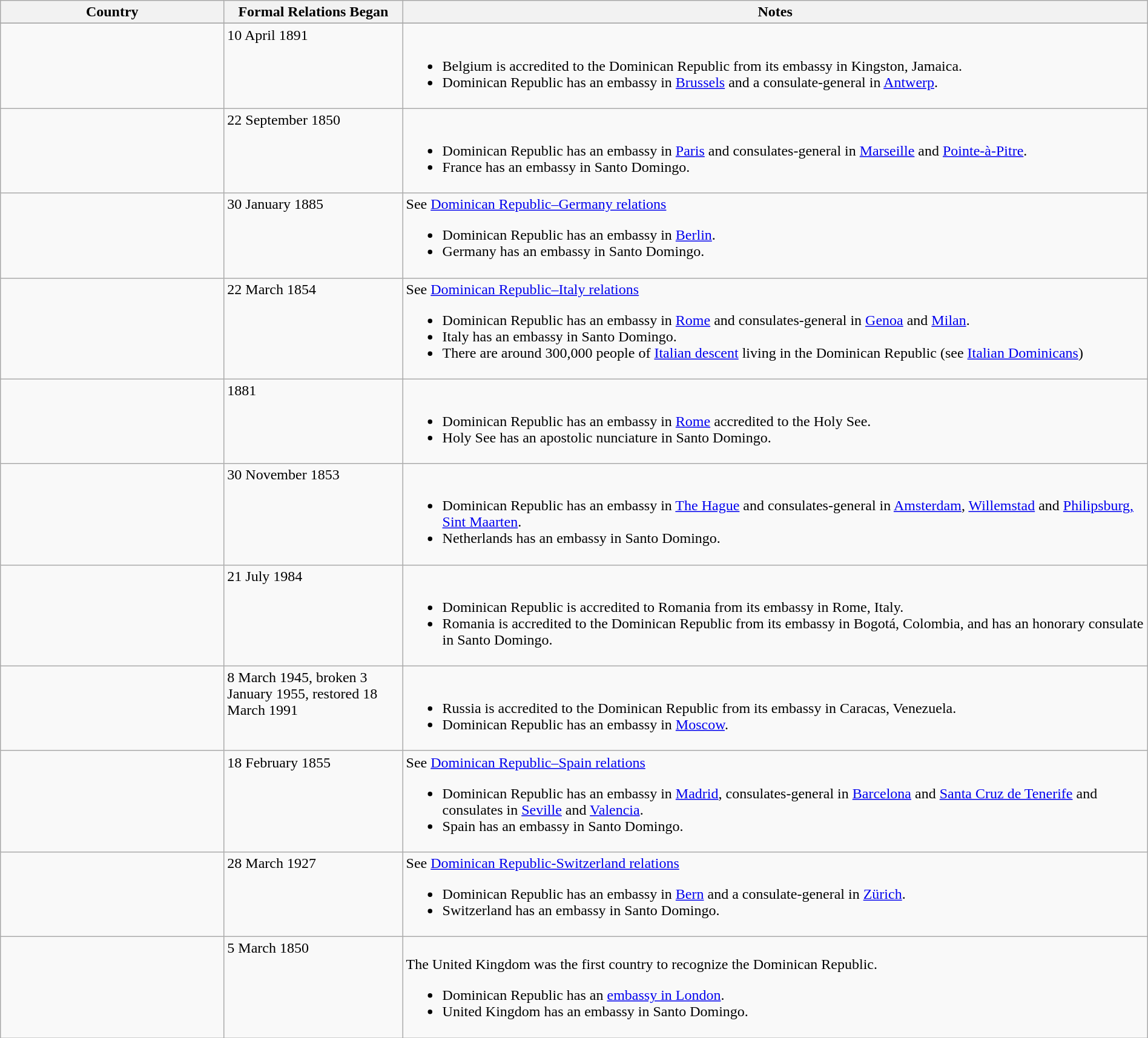<table class="wikitable sortable" style="width:100%; margin:auto;">
<tr>
<th style="width:15%;">Country</th>
<th style="width:12%;">Formal Relations Began</th>
<th style="width:50%;">Notes</th>
</tr>
<tr valign="top">
</tr>
<tr valign="top">
<td></td>
<td>10 April 1891</td>
<td><br><ul><li>Belgium is accredited to the Dominican Republic from its embassy in Kingston, Jamaica.</li><li>Dominican Republic has an embassy in <a href='#'>Brussels</a> and a consulate-general in <a href='#'>Antwerp</a>.</li></ul></td>
</tr>
<tr valign="top">
<td></td>
<td>22 September 1850</td>
<td><br><ul><li>Dominican Republic has an embassy in <a href='#'>Paris</a> and consulates-general in <a href='#'>Marseille</a> and <a href='#'>Pointe-à-Pitre</a>.</li><li>France has an embassy in Santo Domingo.</li></ul></td>
</tr>
<tr valign="top">
<td></td>
<td>30 January 1885</td>
<td>See <a href='#'>Dominican Republic–Germany relations</a><br><ul><li>Dominican Republic has an embassy in <a href='#'>Berlin</a>.</li><li>Germany has an embassy in Santo Domingo.</li></ul></td>
</tr>
<tr valign="top">
<td></td>
<td>22 March 1854</td>
<td>See <a href='#'>Dominican Republic–Italy relations</a><br><ul><li>Dominican Republic has an embassy in <a href='#'>Rome</a> and consulates-general in <a href='#'>Genoa</a> and <a href='#'>Milan</a>.</li><li>Italy has an embassy in Santo Domingo.</li><li>There are around 300,000 people of <a href='#'>Italian descent</a> living in the Dominican Republic (see <a href='#'>Italian Dominicans</a>)</li></ul></td>
</tr>
<tr valign="top">
<td></td>
<td>1881</td>
<td><br><ul><li>Dominican Republic has an embassy in <a href='#'>Rome</a> accredited to the Holy See.</li><li>Holy See has an apostolic nunciature in Santo Domingo.</li></ul></td>
</tr>
<tr valign="top">
<td></td>
<td>30 November 1853</td>
<td><br><ul><li>Dominican Republic has an embassy in <a href='#'>The Hague</a> and consulates-general in <a href='#'>Amsterdam</a>, <a href='#'>Willemstad</a> and <a href='#'>Philipsburg, Sint Maarten</a>.</li><li>Netherlands has an embassy in Santo Domingo.</li></ul></td>
</tr>
<tr valign="top">
<td></td>
<td>21 July 1984</td>
<td><br><ul><li>Dominican Republic is accredited to Romania from its embassy in Rome, Italy.</li><li>Romania is accredited to the Dominican Republic from its embassy in Bogotá, Colombia, and has an honorary consulate in Santo Domingo.</li></ul></td>
</tr>
<tr valign="top">
<td></td>
<td>8 March 1945, broken 3 January 1955, restored 18 March 1991</td>
<td><br><ul><li>Russia is accredited to the Dominican Republic from its embassy in Caracas, Venezuela.</li><li>Dominican Republic has an embassy in <a href='#'>Moscow</a>.</li></ul></td>
</tr>
<tr valign="top">
<td></td>
<td>18 February 1855</td>
<td>See <a href='#'>Dominican Republic–Spain relations</a><br><ul><li>Dominican Republic has an embassy in <a href='#'>Madrid</a>, consulates-general in <a href='#'>Barcelona</a> and <a href='#'>Santa Cruz de Tenerife</a> and consulates in <a href='#'>Seville</a> and <a href='#'>Valencia</a>.</li><li>Spain has an embassy in Santo Domingo.</li></ul></td>
</tr>
<tr valign="top">
<td></td>
<td>28 March 1927</td>
<td>See <a href='#'>Dominican Republic-Switzerland relations</a><br><ul><li>Dominican Republic has an embassy in <a href='#'>Bern</a> and a consulate-general in <a href='#'>Zürich</a>.</li><li>Switzerland has an embassy in Santo Domingo.</li></ul></td>
</tr>
<tr valign="top">
<td></td>
<td>5 March 1850</td>
<td><br>The United Kingdom was the first country to recognize the Dominican Republic.<ul><li>Dominican Republic has an <a href='#'>embassy in London</a>.</li><li>United Kingdom has an embassy in Santo Domingo.</li></ul></td>
</tr>
</table>
